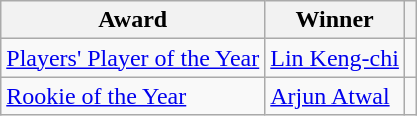<table class="wikitable">
<tr>
<th>Award</th>
<th>Winner</th>
<th></th>
</tr>
<tr>
<td><a href='#'>Players' Player of the Year</a></td>
<td> <a href='#'>Lin Keng-chi</a></td>
<td></td>
</tr>
<tr>
<td><a href='#'>Rookie of the Year</a></td>
<td> <a href='#'>Arjun Atwal</a></td>
<td></td>
</tr>
</table>
